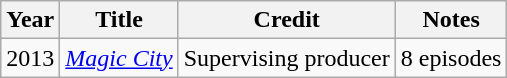<table class="wikitable">
<tr>
<th>Year</th>
<th>Title</th>
<th>Credit</th>
<th>Notes</th>
</tr>
<tr>
<td>2013</td>
<td><em><a href='#'>Magic City</a></em></td>
<td>Supervising producer</td>
<td>8 episodes</td>
</tr>
</table>
